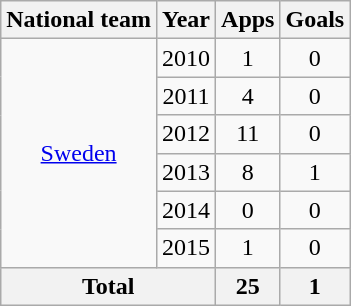<table class="wikitable" style="text-align:center;">
<tr>
<th>National team</th>
<th>Year</th>
<th>Apps</th>
<th>Goals</th>
</tr>
<tr>
<td rowspan="6"><a href='#'>Sweden</a></td>
<td>2010</td>
<td>1</td>
<td>0</td>
</tr>
<tr>
<td>2011</td>
<td>4</td>
<td>0</td>
</tr>
<tr>
<td>2012</td>
<td>11</td>
<td>0</td>
</tr>
<tr>
<td>2013</td>
<td>8</td>
<td>1</td>
</tr>
<tr>
<td>2014</td>
<td>0</td>
<td>0</td>
</tr>
<tr>
<td>2015</td>
<td>1</td>
<td>0</td>
</tr>
<tr>
<th colspan=2>Total</th>
<th>25</th>
<th>1</th>
</tr>
</table>
